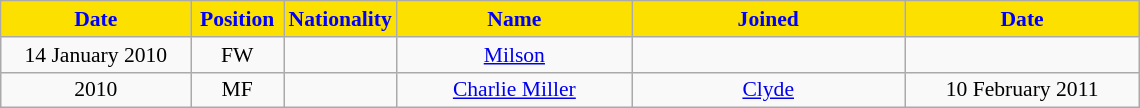<table class="wikitable" style="text-align:center; font-size:90%; ">
<tr>
<th style="background:#FCE000; color:blue; width:120px;">Date</th>
<th style="background:#FCE000; color:blue; width:55px;">Position</th>
<th style="background:#FCE000; color:blue; width:55px;">Nationality</th>
<th style="background:#FCE000; color:blue; width:150px;">Name</th>
<th style="background:#FCE000; color:blue; width:175px;">Joined</th>
<th style="background:#FCE000; color:blue; width:150px;">Date</th>
</tr>
<tr>
<td>14 January 2010</td>
<td>FW</td>
<td></td>
<td><a href='#'>Milson</a></td>
<td></td>
<td></td>
</tr>
<tr>
<td>2010</td>
<td>MF</td>
<td></td>
<td><a href='#'>Charlie Miller</a></td>
<td><a href='#'>Clyde</a></td>
<td>10 February 2011</td>
</tr>
</table>
